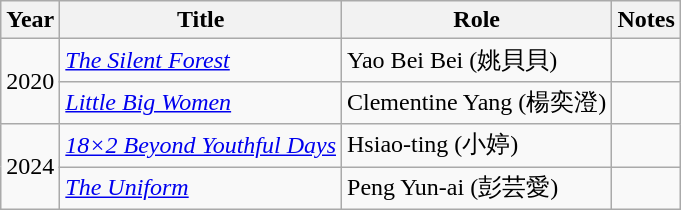<table class="wikitable">
<tr>
<th>Year</th>
<th>Title</th>
<th>Role</th>
<th>Notes</th>
</tr>
<tr>
<td rowspan="2">2020</td>
<td><em><a href='#'>The Silent Forest</a></em></td>
<td>Yao Bei Bei (姚貝貝)</td>
<td></td>
</tr>
<tr>
<td><em><a href='#'>Little Big Women</a></em></td>
<td>Clementine Yang (楊奕澄)</td>
<td></td>
</tr>
<tr>
<td rowspan="2">2024</td>
<td><em><a href='#'>18×2 Beyond Youthful Days</a></em></td>
<td>Hsiao-ting (小婷)</td>
<td></td>
</tr>
<tr>
<td><em><a href='#'>The Uniform</a></em></td>
<td>Peng Yun-ai (彭芸愛)</td>
<td></td>
</tr>
</table>
